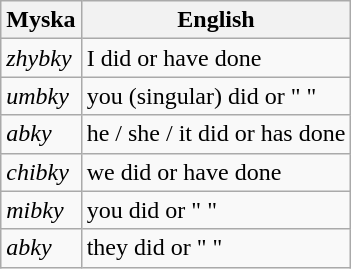<table class="wikitable">
<tr>
<th>Myska</th>
<th>English</th>
</tr>
<tr>
<td><em>zhybky</em></td>
<td>I did or have done</td>
</tr>
<tr>
<td><em>umbky</em></td>
<td>you (singular) did or " "</td>
</tr>
<tr>
<td><em>abky</em></td>
<td>he / she / it did or has done</td>
</tr>
<tr>
<td><em>chibky</em></td>
<td>we did or have done</td>
</tr>
<tr>
<td><em>mibky</em></td>
<td>you did or " "</td>
</tr>
<tr>
<td><em>abky</em></td>
<td>they did or " "</td>
</tr>
</table>
